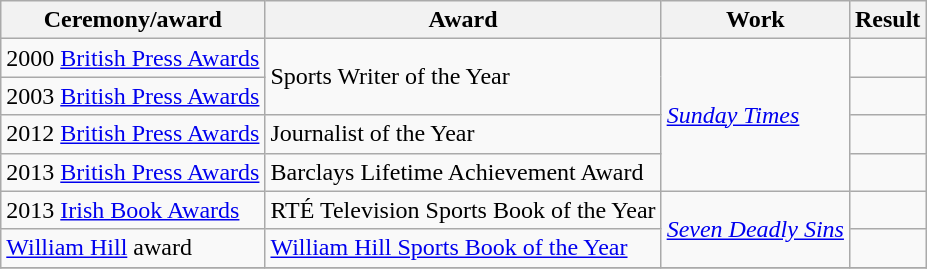<table class="wikitable plainrowheaders sortable">
<tr>
<th scope="col">Ceremony/award</th>
<th scope="col">Award</th>
<th scope="col">Work</th>
<th scope="col">Result</th>
</tr>
<tr>
<td>2000 <a href='#'>British Press Awards</a></td>
<td rowspan="2">Sports Writer of the Year</td>
<td rowspan="4"><em><a href='#'>Sunday Times</a></em></td>
<td></td>
</tr>
<tr>
<td>2003 <a href='#'>British Press Awards</a></td>
<td></td>
</tr>
<tr>
<td>2012 <a href='#'>British Press Awards</a></td>
<td>Journalist of the Year</td>
<td></td>
</tr>
<tr>
<td>2013 <a href='#'>British Press Awards</a></td>
<td>Barclays Lifetime Achievement Award</td>
<td></td>
</tr>
<tr>
<td>2013 <a href='#'>Irish Book Awards</a></td>
<td>RTÉ Television Sports Book of the Year</td>
<td rowspan="2"><em><a href='#'>Seven Deadly Sins</a></em></td>
<td></td>
</tr>
<tr>
<td><a href='#'>William Hill</a> award</td>
<td><a href='#'>William Hill Sports Book of the Year</a></td>
<td></td>
</tr>
<tr>
</tr>
</table>
